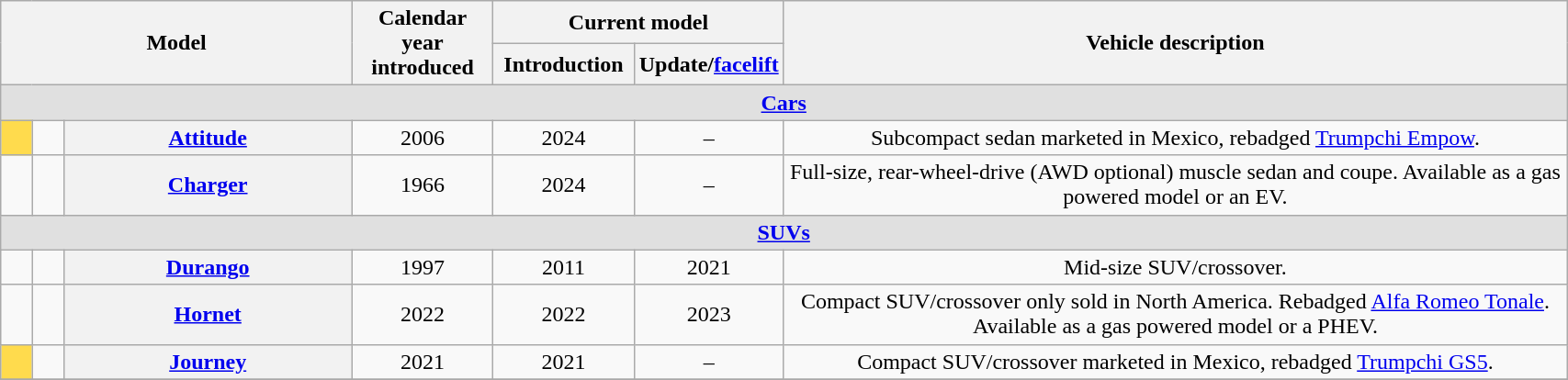<table class="wikitable" style="text-align: center; width: 90%">
<tr>
<th colspan="3" rowspan="2">Model</th>
<th rowspan="2" width="9%">Calendar year<br>introduced</th>
<th scope="col" colspan=2>Current model</th>
<th rowspan="2" width="50%" cellpadding="32px">Vehicle description</th>
</tr>
<tr>
<th width="9%">Introduction</th>
<th width="9%">Update/<a href='#'>facelift</a></th>
</tr>
<tr>
<td style="background-color:#e0e0e0;" colspan="7"><strong><a href='#'>Cars</a></strong></td>
</tr>
<tr>
<td style="background: #ffdb4d"></td>
<td></td>
<th><a href='#'>Attitude</a></th>
<td>2006</td>
<td>2024</td>
<td>–</td>
<td>Subcompact sedan marketed in Mexico, rebadged <a href='#'>Trumpchi Empow</a>.</td>
</tr>
<tr>
<td></td>
<td></td>
<th><a href='#'>Charger</a></th>
<td>1966</td>
<td>2024</td>
<td>–</td>
<td>Full-size, rear-wheel-drive (AWD optional) muscle sedan and coupe. Available as a gas powered model or an EV.</td>
</tr>
<tr>
<td style="background-color:#e0e0e0;" colspan="7"><strong><a href='#'>SUVs</a></strong></td>
</tr>
<tr>
<td></td>
<td></td>
<th><a href='#'>Durango</a></th>
<td>1997</td>
<td>2011</td>
<td>2021</td>
<td>Mid-size SUV/crossover.</td>
</tr>
<tr>
<td></td>
<td></td>
<th><a href='#'>Hornet</a></th>
<td>2022</td>
<td>2022</td>
<td>2023</td>
<td>Compact SUV/crossover only sold in North America. Rebadged <a href='#'>Alfa Romeo Tonale</a>.<br>Available as a gas powered model or a PHEV.</td>
</tr>
<tr>
<td style="background: #ffdb4d"></td>
<td></td>
<th><a href='#'>Journey</a></th>
<td>2021</td>
<td>2021</td>
<td>–</td>
<td>Compact SUV/crossover marketed in Mexico, rebadged <a href='#'>Trumpchi GS5</a>.</td>
</tr>
<tr>
</tr>
</table>
